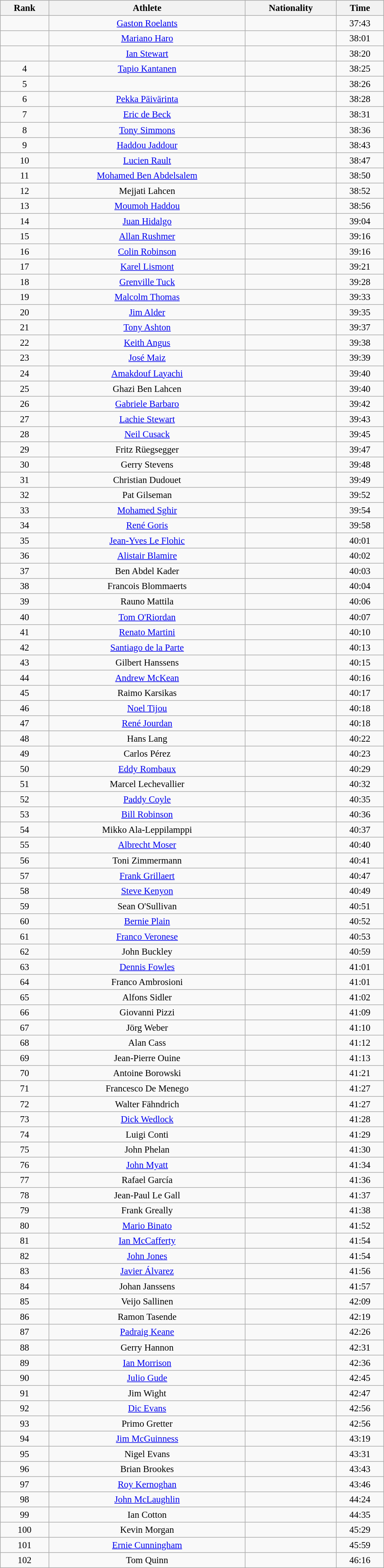<table class="wikitable sortable" style=" text-align:center; font-size:95%;" width="50%">
<tr>
<th>Rank</th>
<th>Athlete</th>
<th>Nationality</th>
<th>Time</th>
</tr>
<tr>
<td align=center></td>
<td><a href='#'>Gaston Roelants</a></td>
<td></td>
<td>37:43</td>
</tr>
<tr>
<td align=center></td>
<td><a href='#'>Mariano Haro</a></td>
<td></td>
<td>38:01</td>
</tr>
<tr>
<td align=center></td>
<td><a href='#'>Ian Stewart</a></td>
<td></td>
<td>38:20</td>
</tr>
<tr>
<td align=center>4</td>
<td><a href='#'>Tapio Kantanen</a></td>
<td></td>
<td>38:25</td>
</tr>
<tr>
<td align=center>5</td>
<td></td>
<td></td>
<td>38:26</td>
</tr>
<tr>
<td align=center>6</td>
<td><a href='#'>Pekka Päivärinta</a></td>
<td></td>
<td>38:28</td>
</tr>
<tr>
<td align=center>7</td>
<td><a href='#'>Eric de Beck</a></td>
<td></td>
<td>38:31</td>
</tr>
<tr>
<td align=center>8</td>
<td><a href='#'>Tony Simmons</a></td>
<td></td>
<td>38:36</td>
</tr>
<tr>
<td align=center>9</td>
<td><a href='#'>Haddou Jaddour</a></td>
<td></td>
<td>38:43</td>
</tr>
<tr>
<td align=center>10</td>
<td><a href='#'>Lucien Rault</a></td>
<td></td>
<td>38:47</td>
</tr>
<tr>
<td align=center>11</td>
<td><a href='#'>Mohamed Ben Abdelsalem</a></td>
<td></td>
<td>38:50</td>
</tr>
<tr>
<td align=center>12</td>
<td>Mejjati Lahcen</td>
<td></td>
<td>38:52</td>
</tr>
<tr>
<td align=center>13</td>
<td><a href='#'>Moumoh Haddou</a></td>
<td></td>
<td>38:56</td>
</tr>
<tr>
<td align=center>14</td>
<td><a href='#'>Juan Hidalgo</a></td>
<td></td>
<td>39:04</td>
</tr>
<tr>
<td align=center>15</td>
<td><a href='#'>Allan Rushmer</a></td>
<td></td>
<td>39:16</td>
</tr>
<tr>
<td align=center>16</td>
<td><a href='#'>Colin Robinson</a></td>
<td></td>
<td>39:16</td>
</tr>
<tr>
<td align=center>17</td>
<td><a href='#'>Karel Lismont</a></td>
<td></td>
<td>39:21</td>
</tr>
<tr>
<td align=center>18</td>
<td><a href='#'>Grenville Tuck</a></td>
<td></td>
<td>39:28</td>
</tr>
<tr>
<td align=center>19</td>
<td><a href='#'>Malcolm Thomas</a></td>
<td></td>
<td>39:33</td>
</tr>
<tr>
<td align=center>20</td>
<td><a href='#'>Jim Alder</a></td>
<td></td>
<td>39:35</td>
</tr>
<tr>
<td align=center>21</td>
<td><a href='#'>Tony Ashton</a></td>
<td></td>
<td>39:37</td>
</tr>
<tr>
<td align=center>22</td>
<td><a href='#'>Keith Angus</a></td>
<td></td>
<td>39:38</td>
</tr>
<tr>
<td align=center>23</td>
<td><a href='#'>José Maiz</a></td>
<td></td>
<td>39:39</td>
</tr>
<tr>
<td align=center>24</td>
<td><a href='#'>Amakdouf Layachi</a></td>
<td></td>
<td>39:40</td>
</tr>
<tr>
<td align=center>25</td>
<td>Ghazi Ben Lahcen</td>
<td></td>
<td>39:40</td>
</tr>
<tr>
<td align=center>26</td>
<td><a href='#'>Gabriele Barbaro</a></td>
<td></td>
<td>39:42</td>
</tr>
<tr>
<td align=center>27</td>
<td><a href='#'>Lachie Stewart</a></td>
<td></td>
<td>39:43</td>
</tr>
<tr>
<td align=center>28</td>
<td><a href='#'>Neil Cusack</a></td>
<td></td>
<td>39:45</td>
</tr>
<tr>
<td align=center>29</td>
<td>Fritz Rüegsegger</td>
<td></td>
<td>39:47</td>
</tr>
<tr>
<td align=center>30</td>
<td>Gerry Stevens</td>
<td></td>
<td>39:48</td>
</tr>
<tr>
<td align=center>31</td>
<td>Christian Dudouet</td>
<td></td>
<td>39:49</td>
</tr>
<tr>
<td align=center>32</td>
<td>Pat Gilseman</td>
<td></td>
<td>39:52</td>
</tr>
<tr>
<td align=center>33</td>
<td><a href='#'>Mohamed Sghir</a></td>
<td></td>
<td>39:54</td>
</tr>
<tr>
<td align=center>34</td>
<td><a href='#'>René Goris</a></td>
<td></td>
<td>39:58</td>
</tr>
<tr>
<td align=center>35</td>
<td><a href='#'>Jean-Yves Le Flohic</a></td>
<td></td>
<td>40:01</td>
</tr>
<tr>
<td align=center>36</td>
<td><a href='#'>Alistair Blamire</a></td>
<td></td>
<td>40:02</td>
</tr>
<tr>
<td align=center>37</td>
<td>Ben Abdel Kader</td>
<td></td>
<td>40:03</td>
</tr>
<tr>
<td align=center>38</td>
<td>Francois Blommaerts</td>
<td></td>
<td>40:04</td>
</tr>
<tr>
<td align=center>39</td>
<td>Rauno Mattila</td>
<td></td>
<td>40:06</td>
</tr>
<tr>
<td align=center>40</td>
<td><a href='#'>Tom O'Riordan</a></td>
<td></td>
<td>40:07</td>
</tr>
<tr>
<td align=center>41</td>
<td><a href='#'>Renato Martini</a></td>
<td></td>
<td>40:10</td>
</tr>
<tr>
<td align=center>42</td>
<td><a href='#'>Santiago de la Parte</a></td>
<td></td>
<td>40:13</td>
</tr>
<tr>
<td align=center>43</td>
<td>Gilbert Hanssens</td>
<td></td>
<td>40:15</td>
</tr>
<tr>
<td align=center>44</td>
<td><a href='#'>Andrew McKean</a></td>
<td></td>
<td>40:16</td>
</tr>
<tr>
<td align=center>45</td>
<td>Raimo Karsikas</td>
<td></td>
<td>40:17</td>
</tr>
<tr>
<td align=center>46</td>
<td><a href='#'>Noel Tijou</a></td>
<td></td>
<td>40:18</td>
</tr>
<tr>
<td align=center>47</td>
<td><a href='#'>René Jourdan</a></td>
<td></td>
<td>40:18</td>
</tr>
<tr>
<td align=center>48</td>
<td>Hans Lang</td>
<td></td>
<td>40:22</td>
</tr>
<tr>
<td align=center>49</td>
<td>Carlos Pérez</td>
<td></td>
<td>40:23</td>
</tr>
<tr>
<td align=center>50</td>
<td><a href='#'>Eddy Rombaux</a></td>
<td></td>
<td>40:29</td>
</tr>
<tr>
<td align=center>51</td>
<td>Marcel Lechevallier</td>
<td></td>
<td>40:32</td>
</tr>
<tr>
<td align=center>52</td>
<td><a href='#'>Paddy Coyle</a></td>
<td></td>
<td>40:35</td>
</tr>
<tr>
<td align=center>53</td>
<td><a href='#'>Bill Robinson</a></td>
<td></td>
<td>40:36</td>
</tr>
<tr>
<td align=center>54</td>
<td>Mikko Ala-Leppilamppi</td>
<td></td>
<td>40:37</td>
</tr>
<tr>
<td align=center>55</td>
<td><a href='#'>Albrecht Moser</a></td>
<td></td>
<td>40:40</td>
</tr>
<tr>
<td align=center>56</td>
<td>Toni Zimmermann</td>
<td></td>
<td>40:41</td>
</tr>
<tr>
<td align=center>57</td>
<td><a href='#'>Frank Grillaert</a></td>
<td></td>
<td>40:47</td>
</tr>
<tr>
<td align=center>58</td>
<td><a href='#'>Steve Kenyon</a></td>
<td></td>
<td>40:49</td>
</tr>
<tr>
<td align=center>59</td>
<td>Sean O'Sullivan</td>
<td></td>
<td>40:51</td>
</tr>
<tr>
<td align=center>60</td>
<td><a href='#'>Bernie Plain</a></td>
<td></td>
<td>40:52</td>
</tr>
<tr>
<td align=center>61</td>
<td><a href='#'>Franco Veronese</a></td>
<td></td>
<td>40:53</td>
</tr>
<tr>
<td align=center>62</td>
<td>John Buckley</td>
<td></td>
<td>40:59</td>
</tr>
<tr>
<td align=center>63</td>
<td><a href='#'>Dennis Fowles</a></td>
<td></td>
<td>41:01</td>
</tr>
<tr>
<td align=center>64</td>
<td>Franco Ambrosioni</td>
<td></td>
<td>41:01</td>
</tr>
<tr>
<td align=center>65</td>
<td>Alfons Sidler</td>
<td></td>
<td>41:02</td>
</tr>
<tr>
<td align=center>66</td>
<td>Giovanni Pizzi</td>
<td></td>
<td>41:09</td>
</tr>
<tr>
<td align=center>67</td>
<td>Jörg Weber</td>
<td></td>
<td>41:10</td>
</tr>
<tr>
<td align=center>68</td>
<td>Alan Cass</td>
<td></td>
<td>41:12</td>
</tr>
<tr>
<td align=center>69</td>
<td>Jean-Pierre Ouine</td>
<td></td>
<td>41:13</td>
</tr>
<tr>
<td align=center>70</td>
<td>Antoine Borowski</td>
<td></td>
<td>41:21</td>
</tr>
<tr>
<td align=center>71</td>
<td>Francesco De Menego</td>
<td></td>
<td>41:27</td>
</tr>
<tr>
<td align=center>72</td>
<td>Walter Fähndrich</td>
<td></td>
<td>41:27</td>
</tr>
<tr>
<td align=center>73</td>
<td><a href='#'>Dick Wedlock</a></td>
<td></td>
<td>41:28</td>
</tr>
<tr>
<td align=center>74</td>
<td>Luigi Conti</td>
<td></td>
<td>41:29</td>
</tr>
<tr>
<td align=center>75</td>
<td>John Phelan</td>
<td></td>
<td>41:30</td>
</tr>
<tr>
<td align=center>76</td>
<td><a href='#'>John Myatt</a></td>
<td></td>
<td>41:34</td>
</tr>
<tr>
<td align=center>77</td>
<td>Rafael García</td>
<td></td>
<td>41:36</td>
</tr>
<tr>
<td align=center>78</td>
<td>Jean-Paul Le Gall</td>
<td></td>
<td>41:37</td>
</tr>
<tr>
<td align=center>79</td>
<td>Frank Greally</td>
<td></td>
<td>41:38</td>
</tr>
<tr>
<td align=center>80</td>
<td><a href='#'>Mario Binato</a></td>
<td></td>
<td>41:52</td>
</tr>
<tr>
<td align=center>81</td>
<td><a href='#'>Ian McCafferty</a></td>
<td></td>
<td>41:54</td>
</tr>
<tr>
<td align=center>82</td>
<td><a href='#'>John Jones</a></td>
<td></td>
<td>41:54</td>
</tr>
<tr>
<td align=center>83</td>
<td><a href='#'>Javier Álvarez</a></td>
<td></td>
<td>41:56</td>
</tr>
<tr>
<td align=center>84</td>
<td>Johan Janssens</td>
<td></td>
<td>41:57</td>
</tr>
<tr>
<td align=center>85</td>
<td>Veijo Sallinen</td>
<td></td>
<td>42:09</td>
</tr>
<tr>
<td align=center>86</td>
<td>Ramon Tasende</td>
<td></td>
<td>42:19</td>
</tr>
<tr>
<td align=center>87</td>
<td><a href='#'>Padraig Keane</a></td>
<td></td>
<td>42:26</td>
</tr>
<tr>
<td align=center>88</td>
<td>Gerry Hannon</td>
<td></td>
<td>42:31</td>
</tr>
<tr>
<td align=center>89</td>
<td><a href='#'>Ian Morrison</a></td>
<td></td>
<td>42:36</td>
</tr>
<tr>
<td align=center>90</td>
<td><a href='#'>Julio Gude</a></td>
<td></td>
<td>42:45</td>
</tr>
<tr>
<td align=center>91</td>
<td>Jim Wight</td>
<td></td>
<td>42:47</td>
</tr>
<tr>
<td align=center>92</td>
<td><a href='#'>Dic Evans</a></td>
<td></td>
<td>42:56</td>
</tr>
<tr>
<td align=center>93</td>
<td>Primo Gretter</td>
<td></td>
<td>42:56</td>
</tr>
<tr>
<td align=center>94</td>
<td><a href='#'>Jim McGuinness</a></td>
<td></td>
<td>43:19</td>
</tr>
<tr>
<td align=center>95</td>
<td>Nigel Evans</td>
<td></td>
<td>43:31</td>
</tr>
<tr>
<td align=center>96</td>
<td>Brian Brookes</td>
<td></td>
<td>43:43</td>
</tr>
<tr>
<td align=center>97</td>
<td><a href='#'>Roy Kernoghan</a></td>
<td></td>
<td>43:46</td>
</tr>
<tr>
<td align=center>98</td>
<td><a href='#'>John McLaughlin</a></td>
<td></td>
<td>44:24</td>
</tr>
<tr>
<td align=center>99</td>
<td>Ian Cotton</td>
<td></td>
<td>44:35</td>
</tr>
<tr>
<td align=center>100</td>
<td>Kevin Morgan</td>
<td></td>
<td>45:29</td>
</tr>
<tr>
<td align=center>101</td>
<td><a href='#'>Ernie Cunningham</a></td>
<td></td>
<td>45:59</td>
</tr>
<tr>
<td align=center>102</td>
<td>Tom Quinn</td>
<td></td>
<td>46:16</td>
</tr>
</table>
